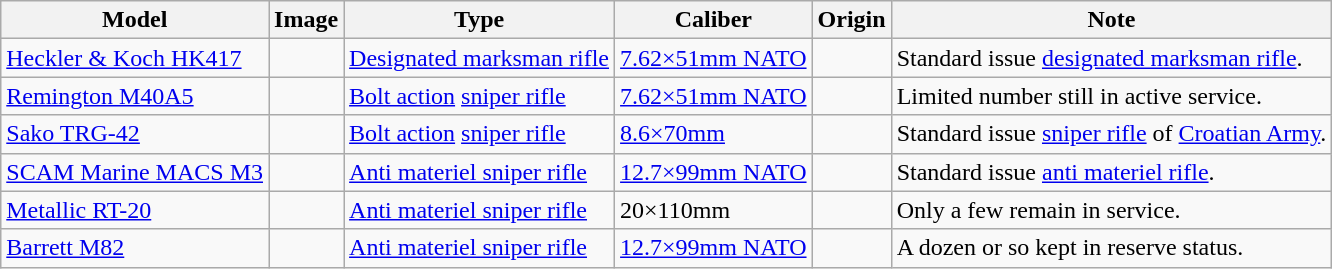<table class="wikitable">
<tr>
<th>Model</th>
<th>Image</th>
<th>Type</th>
<th>Caliber</th>
<th>Origin</th>
<th>Note</th>
</tr>
<tr>
<td><a href='#'>Heckler & Koch HK417</a></td>
<td></td>
<td><a href='#'>Designated marksman rifle</a></td>
<td><a href='#'>7.62×51mm NATO</a></td>
<td></td>
<td>Standard issue <a href='#'>designated marksman rifle</a>.</td>
</tr>
<tr>
<td><a href='#'>Remington M40A5</a></td>
<td></td>
<td><a href='#'>Bolt action</a> <a href='#'>sniper rifle</a></td>
<td><a href='#'>7.62×51mm NATO</a></td>
<td></td>
<td>Limited number still in active service.</td>
</tr>
<tr>
<td><a href='#'>Sako TRG-42</a></td>
<td></td>
<td><a href='#'>Bolt action</a> <a href='#'>sniper rifle</a></td>
<td><a href='#'>8.6×70mm</a></td>
<td></td>
<td>Standard issue <a href='#'>sniper rifle</a> of <a href='#'>Croatian Army</a>.</td>
</tr>
<tr>
<td><a href='#'>SCAM Marine MACS M3</a></td>
<td></td>
<td><a href='#'>Anti materiel sniper rifle</a></td>
<td><a href='#'>12.7×99mm NATO</a></td>
<td></td>
<td>Standard issue <a href='#'>anti materiel rifle</a>.</td>
</tr>
<tr>
<td><a href='#'>Metallic RT-20</a></td>
<td></td>
<td><a href='#'>Anti materiel sniper rifle</a></td>
<td>20×110mm</td>
<td></td>
<td>Only a few remain in service.</td>
</tr>
<tr>
<td><a href='#'>Barrett M82</a></td>
<td></td>
<td><a href='#'>Anti materiel sniper rifle</a></td>
<td><a href='#'>12.7×99mm NATO</a></td>
<td></td>
<td>A dozen or so kept in reserve status.</td>
</tr>
</table>
